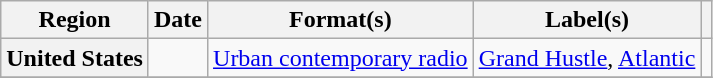<table class="wikitable plainrowheaders" style="text-align:left">
<tr>
<th scope="col">Region</th>
<th scope="col">Date</th>
<th scope="col">Format(s)</th>
<th scope="col">Label(s)</th>
<th scope="col"></th>
</tr>
<tr>
<th scope="row">United States</th>
<td></td>
<td><a href='#'>Urban contemporary radio</a></td>
<td><a href='#'>Grand Hustle</a>, <a href='#'>Atlantic</a></td>
<td></td>
</tr>
<tr>
</tr>
</table>
